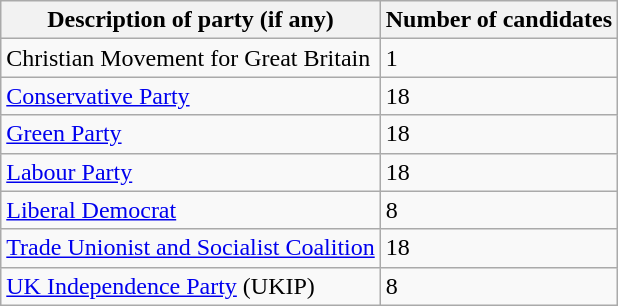<table class="wikitable">
<tr>
<th>Description of party (if any)</th>
<th>Number of candidates</th>
</tr>
<tr>
<td>Christian Movement for Great Britain</td>
<td>1</td>
</tr>
<tr>
<td><a href='#'>Conservative Party</a></td>
<td>18</td>
</tr>
<tr>
<td><a href='#'>Green Party</a></td>
<td>18</td>
</tr>
<tr>
<td><a href='#'>Labour Party</a></td>
<td>18</td>
</tr>
<tr>
<td><a href='#'>Liberal Democrat</a></td>
<td>8</td>
</tr>
<tr>
<td><a href='#'>Trade Unionist and Socialist Coalition</a></td>
<td>18</td>
</tr>
<tr>
<td><a href='#'>UK Independence Party</a> (UKIP)</td>
<td>8</td>
</tr>
</table>
